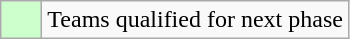<table class="wikitable">
<tr>
<td bgcolor=#CCFFCC style="width: 20px;"></td>
<td>Teams qualified for next phase</td>
</tr>
</table>
